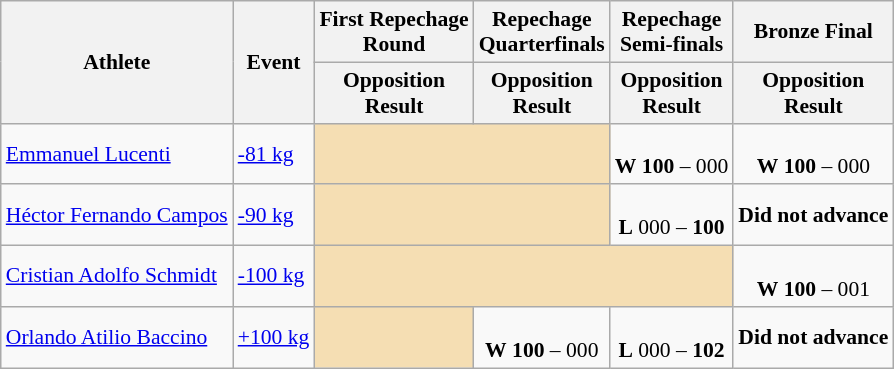<table class="wikitable" style="font-size:90%">
<tr>
<th rowspan="2">Athlete</th>
<th rowspan="2">Event</th>
<th>First Repechage <br>Round</th>
<th>Repechage <br>Quarterfinals</th>
<th>Repechage <br>Semi-finals</th>
<th>Bronze Final</th>
</tr>
<tr>
<th>Opposition<br>Result</th>
<th>Opposition<br>Result</th>
<th>Opposition<br>Result</th>
<th>Opposition<br>Result</th>
</tr>
<tr>
<td><a href='#'>Emmanuel Lucenti</a></td>
<td><a href='#'>-81 kg</a></td>
<td align="center" bgcolor=wheat colspan=2></td>
<td align=center><br><strong>W</strong> <strong>100</strong> – 000</td>
<td align=center><br><strong>W</strong> <strong>100</strong> – 000<br></td>
</tr>
<tr>
<td><a href='#'>Héctor Fernando Campos</a></td>
<td><a href='#'>-90 kg</a></td>
<td align="center" bgcolor=wheat colspan=2></td>
<td align=center><br><strong>L</strong> 000 – <strong>100</strong></td>
<td align=center><strong>Did not advance</strong></td>
</tr>
<tr>
<td><a href='#'>Cristian Adolfo Schmidt</a></td>
<td><a href='#'>-100 kg</a></td>
<td align="center" bgcolor=wheat colspan=3></td>
<td align=center><br><strong>W</strong> <strong>100</strong> – 001<br></td>
</tr>
<tr>
<td><a href='#'>Orlando Atilio Baccino</a></td>
<td><a href='#'>+100 kg</a></td>
<td align="center" bgcolor=wheat></td>
<td align=center><br><strong>W</strong> <strong>100</strong> – 000</td>
<td align=center><br><strong>L</strong> 000 – <strong>102</strong></td>
<td align=center><strong>Did not advance</strong></td>
</tr>
</table>
